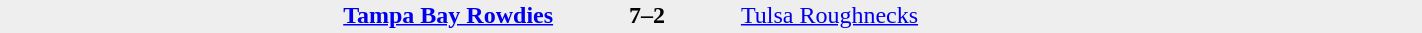<table style="width: 75%; background: #eeeeee;" cellspacing="0">
<tr>
<td style=font-size:85% align=center rowspan=3 width=15%></td>
<td width=24% align=right><strong><a href='#'>Tampa Bay Rowdies</a></strong></td>
<td align=center width=13%><strong>7–2</strong></td>
<td width=24%><a href='#'>Tulsa Roughnecks</a></td>
<td style=font-size:85% rowspan=3 valign=top></td>
</tr>
<tr style=font-size:85%>
<td align=right valign=top></td>
<td valign=top></td>
<td align=left valign=top></td>
</tr>
</table>
